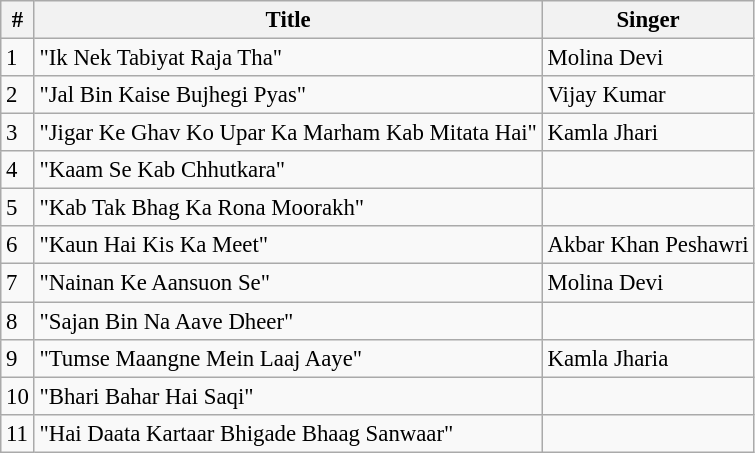<table class="wikitable" style="font-size:95%;">
<tr>
<th>#</th>
<th>Title</th>
<th>Singer</th>
</tr>
<tr>
<td>1</td>
<td>"Ik Nek Tabiyat Raja Tha"</td>
<td>Molina Devi</td>
</tr>
<tr>
<td>2</td>
<td>"Jal Bin Kaise Bujhegi Pyas"</td>
<td>Vijay Kumar</td>
</tr>
<tr>
<td>3</td>
<td>"Jigar Ke Ghav Ko Upar Ka Marham Kab Mitata Hai"</td>
<td>Kamla Jhari</td>
</tr>
<tr>
<td>4</td>
<td>"Kaam Se Kab Chhutkara"</td>
<td></td>
</tr>
<tr>
<td>5</td>
<td>"Kab Tak Bhag Ka Rona Moorakh"</td>
<td></td>
</tr>
<tr>
<td>6</td>
<td>"Kaun Hai Kis Ka Meet"</td>
<td>Akbar Khan Peshawri</td>
</tr>
<tr>
<td>7</td>
<td>"Nainan Ke Aansuon Se"</td>
<td>Molina Devi</td>
</tr>
<tr>
<td>8</td>
<td>"Sajan Bin Na Aave Dheer"</td>
<td></td>
</tr>
<tr>
<td>9</td>
<td>"Tumse Maangne Mein Laaj Aaye"</td>
<td>Kamla Jharia</td>
</tr>
<tr>
<td>10</td>
<td>"Bhari Bahar Hai Saqi"</td>
<td></td>
</tr>
<tr>
<td>11</td>
<td>"Hai Daata Kartaar Bhigade Bhaag Sanwaar"</td>
<td></td>
</tr>
</table>
